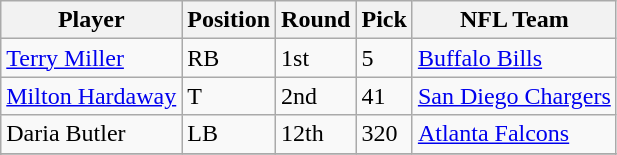<table class="wikitable" border="1">
<tr>
<th style=>Player</th>
<th style=>Position</th>
<th style=>Round</th>
<th style=>Pick</th>
<th style=>NFL Team</th>
</tr>
<tr>
<td><a href='#'>Terry Miller</a></td>
<td>RB</td>
<td>1st</td>
<td>5</td>
<td><a href='#'>Buffalo Bills</a></td>
</tr>
<tr>
<td><a href='#'>Milton Hardaway</a></td>
<td>T</td>
<td>2nd</td>
<td>41</td>
<td><a href='#'>San Diego Chargers</a></td>
</tr>
<tr>
<td>Daria Butler</td>
<td>LB</td>
<td>12th</td>
<td>320</td>
<td><a href='#'>Atlanta Falcons</a></td>
</tr>
<tr>
</tr>
<tr>
</tr>
</table>
